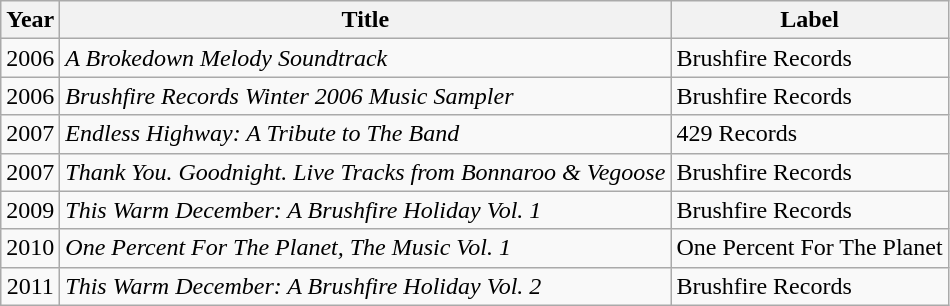<table class="wikitable">
<tr>
<th rowspan="1">Year</th>
<th rowspan="1">Title</th>
<th rowspan="1">Label</th>
</tr>
<tr>
<td align="center">2006</td>
<td align="left"><em>A Brokedown Melody Soundtrack</em></td>
<td align="left">Brushfire Records</td>
</tr>
<tr>
<td align="center">2006</td>
<td align="left"><em>Brushfire Records Winter 2006 Music Sampler</em></td>
<td align="left">Brushfire Records</td>
</tr>
<tr>
<td align="center">2007</td>
<td align="left"><em>Endless Highway: A Tribute to The Band</em></td>
<td align="left">429 Records</td>
</tr>
<tr>
<td align="center">2007</td>
<td align="left"><em>Thank You. Goodnight. Live Tracks from Bonnaroo & Vegoose</em></td>
<td align="left">Brushfire Records</td>
</tr>
<tr>
<td align="center">2009</td>
<td align="left"><em>This Warm December: A Brushfire Holiday Vol. 1</em></td>
<td align="left">Brushfire Records</td>
</tr>
<tr>
<td align="center">2010</td>
<td align="left"><em>One Percent For The Planet, The Music Vol. 1</em></td>
<td align="left">One Percent For The Planet</td>
</tr>
<tr>
<td align="center">2011</td>
<td align="left"><em>This Warm December: A Brushfire Holiday Vol. 2</em></td>
<td align="left">Brushfire Records</td>
</tr>
</table>
